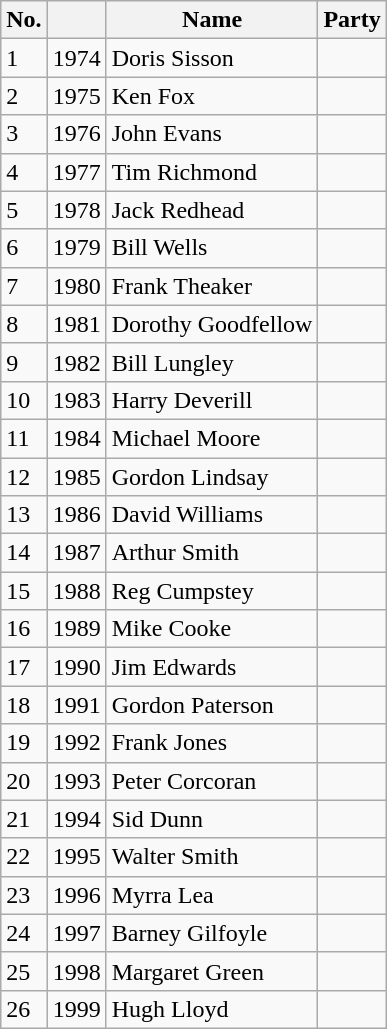<table class="wikitable sortable">
<tr>
<th>No.</th>
<th></th>
<th>Name</th>
<th colspan="2">Party</th>
</tr>
<tr>
<td>1</td>
<td>1974</td>
<td>Doris Sisson</td>
<td></td>
</tr>
<tr>
<td>2</td>
<td>1975</td>
<td>Ken Fox</td>
<td></td>
</tr>
<tr>
<td>3</td>
<td>1976</td>
<td>John Evans</td>
<td></td>
</tr>
<tr>
<td>4</td>
<td>1977</td>
<td>Tim Richmond</td>
<td></td>
</tr>
<tr>
<td>5</td>
<td>1978</td>
<td>Jack Redhead</td>
<td></td>
</tr>
<tr>
<td>6</td>
<td>1979</td>
<td>Bill Wells</td>
<td></td>
</tr>
<tr>
<td>7</td>
<td>1980</td>
<td>Frank Theaker</td>
<td></td>
</tr>
<tr>
<td>8</td>
<td>1981</td>
<td>Dorothy Goodfellow</td>
<td></td>
</tr>
<tr>
<td>9</td>
<td>1982</td>
<td>Bill Lungley</td>
<td></td>
</tr>
<tr>
<td>10</td>
<td>1983</td>
<td>Harry Deverill</td>
<td></td>
</tr>
<tr>
<td>11</td>
<td>1984</td>
<td>Michael Moore</td>
<td></td>
</tr>
<tr>
<td>12</td>
<td>1985</td>
<td>Gordon Lindsay</td>
<td></td>
</tr>
<tr>
<td>13</td>
<td>1986</td>
<td>David Williams</td>
<td></td>
</tr>
<tr>
<td>14</td>
<td>1987</td>
<td>Arthur Smith</td>
<td></td>
</tr>
<tr>
<td>15</td>
<td>1988</td>
<td>Reg Cumpstey</td>
<td></td>
</tr>
<tr>
<td>16</td>
<td>1989</td>
<td>Mike Cooke</td>
<td></td>
</tr>
<tr>
<td>17</td>
<td>1990</td>
<td>Jim Edwards</td>
<td></td>
</tr>
<tr>
<td>18</td>
<td>1991</td>
<td>Gordon Paterson</td>
<td></td>
</tr>
<tr>
<td>19</td>
<td>1992</td>
<td>Frank Jones</td>
<td></td>
</tr>
<tr>
<td>20</td>
<td>1993</td>
<td>Peter Corcoran</td>
<td></td>
</tr>
<tr>
<td>21</td>
<td>1994</td>
<td>Sid Dunn</td>
<td></td>
</tr>
<tr>
<td>22</td>
<td>1995</td>
<td>Walter Smith</td>
<td></td>
</tr>
<tr>
<td>23</td>
<td>1996</td>
<td>Myrra Lea</td>
<td></td>
</tr>
<tr>
<td>24</td>
<td>1997</td>
<td>Barney Gilfoyle</td>
<td></td>
</tr>
<tr>
<td>25</td>
<td>1998</td>
<td>Margaret Green</td>
<td></td>
</tr>
<tr>
<td>26</td>
<td>1999</td>
<td>Hugh Lloyd</td>
<td></td>
</tr>
</table>
